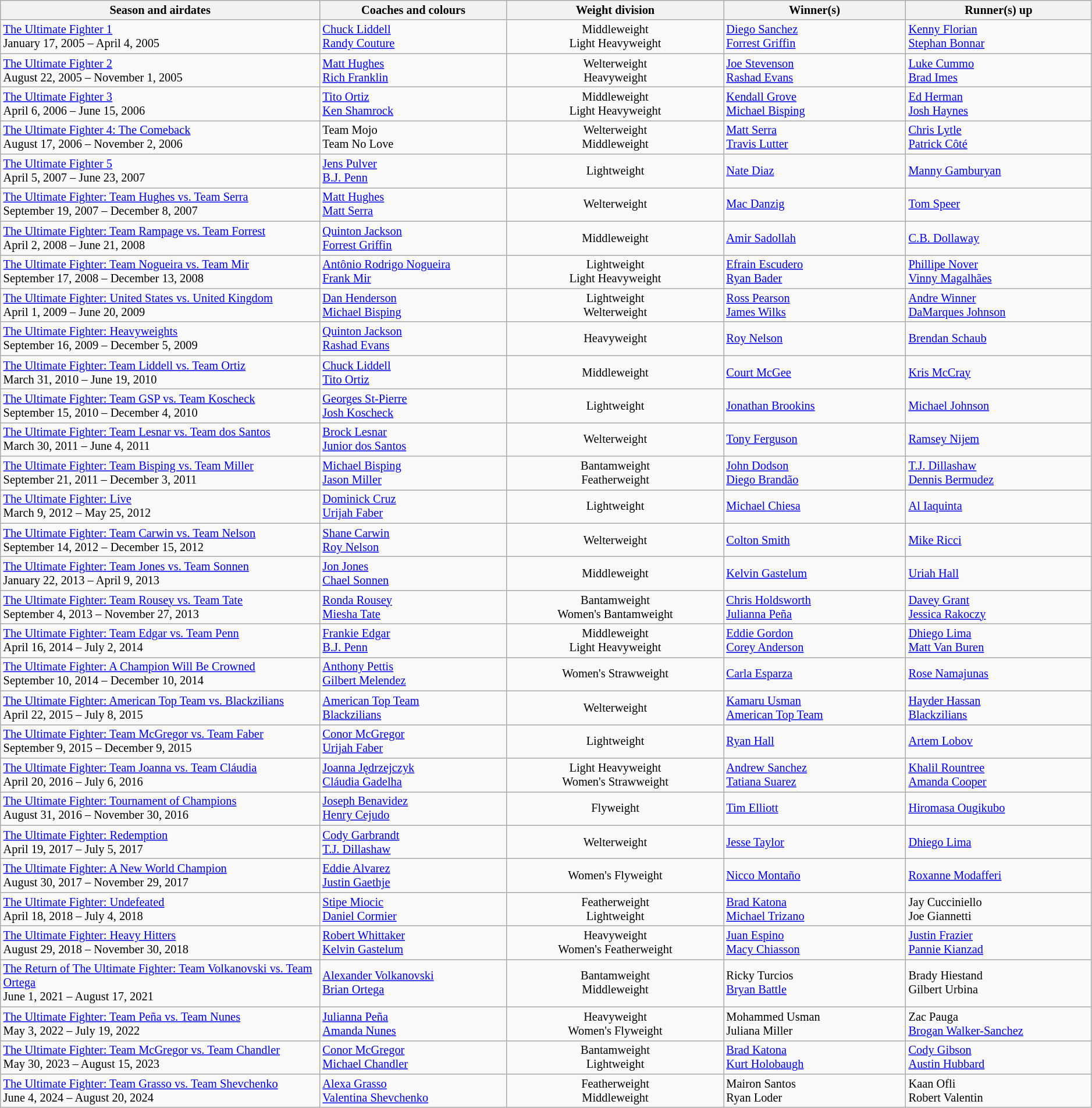<table class="wikitable sortable" style="font-size:85%; text-align:left; width:99%;">
<tr>
<th style="width:120px;">Season and airdates</th>
<th style="width:50px;">Coaches and colours</th>
<th style="width:10px;">Weight division</th>
<th style="width:20px;">Winner(s)</th>
<th style="width:20px;">Runner(s) up </th>
</tr>
<tr>
<td><a href='#'>The Ultimate Fighter 1</a><br>January 17, 2005 – April 4, 2005</td>
<td> <a href='#'>Chuck Liddell</a> <br>  <a href='#'>Randy Couture</a></td>
<td align=center>Middleweight<br>Light Heavyweight</td>
<td> <a href='#'>Diego Sanchez</a> <br>  <a href='#'>Forrest Griffin</a></td>
<td> <a href='#'>Kenny Florian</a> <br>  <a href='#'>Stephan Bonnar</a></td>
</tr>
<tr>
<td><a href='#'>The Ultimate Fighter 2</a><br>August 22, 2005 – November 1, 2005</td>
<td> <a href='#'>Matt Hughes</a><br> <a href='#'>Rich Franklin</a></td>
<td align=center>Welterweight<br>Heavyweight</td>
<td> <a href='#'>Joe Stevenson</a> <br>  <a href='#'>Rashad Evans</a></td>
<td> <a href='#'>Luke Cummo</a> <br>  <a href='#'>Brad Imes</a></td>
</tr>
<tr>
<td><a href='#'>The Ultimate Fighter 3</a><br>April 6, 2006 – June 15, 2006</td>
<td> <a href='#'>Tito Ortiz</a> <br> <a href='#'>Ken Shamrock</a></td>
<td align=center>Middleweight<br>Light Heavyweight</td>
<td> <a href='#'>Kendall Grove</a> <br>  <a href='#'>Michael Bisping</a></td>
<td> <a href='#'>Ed Herman</a> <br>  <a href='#'>Josh Haynes</a></td>
</tr>
<tr>
<td><a href='#'>The Ultimate Fighter 4: The Comeback</a><br>August 17, 2006 – November 2, 2006</td>
<td> Team Mojo <br> Team No Love</td>
<td align=center>Welterweight<br>Middleweight</td>
<td> <a href='#'>Matt Serra</a> <br>  <a href='#'>Travis Lutter</a></td>
<td> <a href='#'>Chris Lytle</a> <br>  <a href='#'>Patrick Côté</a></td>
</tr>
<tr>
<td><a href='#'>The Ultimate Fighter 5</a><br>April 5, 2007 – June 23, 2007</td>
<td> <a href='#'>Jens Pulver</a> <br> <a href='#'>B.J. Penn</a></td>
<td align=center>Lightweight</td>
<td> <a href='#'>Nate Diaz</a></td>
<td> <a href='#'>Manny Gamburyan</a></td>
</tr>
<tr>
<td><a href='#'>The Ultimate Fighter: Team Hughes vs. Team Serra</a><br>September 19, 2007 – December 8, 2007</td>
<td> <a href='#'>Matt Hughes</a> <br> <a href='#'>Matt Serra</a></td>
<td align=center>Welterweight</td>
<td> <a href='#'>Mac Danzig</a></td>
<td> <a href='#'>Tom Speer</a></td>
</tr>
<tr>
<td><a href='#'>The Ultimate Fighter: Team Rampage vs. Team Forrest</a><br>April 2, 2008 – June 21, 2008</td>
<td> <a href='#'>Quinton Jackson</a> <br> <a href='#'>Forrest Griffin</a></td>
<td align=center>Middleweight</td>
<td> <a href='#'>Amir Sadollah</a></td>
<td> <a href='#'>C.B. Dollaway</a></td>
</tr>
<tr>
<td><a href='#'>The Ultimate Fighter: Team Nogueira vs. Team Mir</a><br>September 17, 2008 – December 13, 2008</td>
<td> <a href='#'>Antônio Rodrigo Nogueira</a> <br> <a href='#'>Frank Mir</a></td>
<td align=center>Lightweight<br>Light Heavyweight</td>
<td> <a href='#'>Efrain Escudero</a><br> <a href='#'>Ryan Bader</a></td>
<td> <a href='#'>Phillipe Nover</a><br> <a href='#'>Vinny Magalhães</a></td>
</tr>
<tr>
<td><a href='#'>The Ultimate Fighter: United States vs. United Kingdom</a><br>April 1, 2009 – June 20, 2009</td>
<td> <a href='#'>Dan Henderson</a> <br> <a href='#'>Michael Bisping</a></td>
<td align=center>Lightweight<br>Welterweight</td>
<td> <a href='#'>Ross Pearson</a> <br> <a href='#'>James Wilks</a></td>
<td> <a href='#'>Andre Winner</a> <br> <a href='#'>DaMarques Johnson</a></td>
</tr>
<tr>
<td><a href='#'>The Ultimate Fighter: Heavyweights</a><br>September 16, 2009 – December 5, 2009</td>
<td> <a href='#'>Quinton Jackson</a> <br> <a href='#'>Rashad Evans</a></td>
<td align=center>Heavyweight</td>
<td> <a href='#'>Roy Nelson</a></td>
<td> <a href='#'>Brendan Schaub</a></td>
</tr>
<tr>
<td><a href='#'>The Ultimate Fighter: Team Liddell vs. Team Ortiz</a><br>March 31, 2010 – June 19, 2010</td>
<td> <a href='#'>Chuck Liddell</a> <br> <a href='#'>Tito Ortiz</a></td>
<td align=center>Middleweight</td>
<td> <a href='#'>Court McGee</a></td>
<td> <a href='#'>Kris McCray</a></td>
</tr>
<tr>
<td><a href='#'>The Ultimate Fighter: Team GSP vs. Team Koscheck</a><br>September 15, 2010 – December 4, 2010</td>
<td> <a href='#'>Georges St-Pierre</a> <br> <a href='#'>Josh Koscheck</a></td>
<td align=center>Lightweight</td>
<td> <a href='#'>Jonathan Brookins</a></td>
<td> <a href='#'>Michael Johnson</a></td>
</tr>
<tr>
<td><a href='#'>The Ultimate Fighter: Team Lesnar vs. Team dos Santos</a><br>March 30, 2011 – June 4, 2011</td>
<td> <a href='#'>Brock Lesnar</a> <br> <a href='#'>Junior dos Santos</a></td>
<td align=center>Welterweight</td>
<td> <a href='#'>Tony Ferguson</a></td>
<td> <a href='#'>Ramsey Nijem</a></td>
</tr>
<tr>
<td><a href='#'>The Ultimate Fighter: Team Bisping vs. Team Miller</a><br>September 21, 2011 – December 3, 2011</td>
<td> <a href='#'>Michael Bisping</a><br> <a href='#'>Jason Miller</a></td>
<td align=center>Bantamweight <br> Featherweight</td>
<td> <a href='#'>John Dodson</a> <br>  <a href='#'>Diego Brandão</a></td>
<td> <a href='#'>T.J. Dillashaw</a> <br>  <a href='#'>Dennis Bermudez</a></td>
</tr>
<tr>
<td><a href='#'>The Ultimate Fighter: Live</a><br>March 9, 2012 – May 25, 2012</td>
<td> <a href='#'>Dominick Cruz</a> <br>  <a href='#'>Urijah Faber</a></td>
<td align=center>Lightweight</td>
<td> <a href='#'>Michael Chiesa</a></td>
<td> <a href='#'>Al Iaquinta</a></td>
</tr>
<tr>
<td><a href='#'>The Ultimate Fighter: Team Carwin vs. Team Nelson</a><br>September 14, 2012 – December 15, 2012</td>
<td> <a href='#'>Shane Carwin</a> <br>  <a href='#'>Roy Nelson</a></td>
<td align=center>Welterweight</td>
<td> <a href='#'>Colton Smith</a></td>
<td> <a href='#'>Mike Ricci</a></td>
</tr>
<tr>
<td><a href='#'>The Ultimate Fighter: Team Jones vs. Team Sonnen</a><br>January 22, 2013 – April 9, 2013</td>
<td> <a href='#'>Jon Jones</a> <br>  <a href='#'>Chael Sonnen</a></td>
<td align=center>Middleweight</td>
<td> <a href='#'>Kelvin Gastelum</a></td>
<td> <a href='#'>Uriah Hall</a></td>
</tr>
<tr>
<td><a href='#'>The Ultimate Fighter: Team Rousey vs. Team Tate</a><br>September 4, 2013 – November 27, 2013</td>
<td> <a href='#'>Ronda Rousey</a><br>  <a href='#'>Miesha Tate</a></td>
<td align=center>Bantamweight<br>Women's Bantamweight</td>
<td> <a href='#'>Chris Holdsworth</a><br> <a href='#'>Julianna Peña</a></td>
<td> <a href='#'>Davey Grant</a><br> <a href='#'>Jessica Rakoczy</a></td>
</tr>
<tr>
<td><a href='#'>The Ultimate Fighter: Team Edgar vs. Team Penn</a><br>April 16, 2014 – July 2, 2014</td>
<td> <a href='#'>Frankie Edgar</a><br>  <a href='#'>B.J. Penn</a></td>
<td align=center>Middleweight<br>Light Heavyweight</td>
<td> <a href='#'>Eddie Gordon</a><br> <a href='#'>Corey Anderson</a></td>
<td> <a href='#'>Dhiego Lima</a><br> <a href='#'>Matt Van Buren</a></td>
</tr>
<tr>
<td><a href='#'>The Ultimate Fighter: A Champion Will Be Crowned</a><br>September 10, 2014 – December 10, 2014</td>
<td> <a href='#'>Anthony Pettis</a><br>  <a href='#'>Gilbert Melendez</a></td>
<td align=center>Women's Strawweight</td>
<td> <a href='#'>Carla Esparza</a></td>
<td> <a href='#'>Rose Namajunas</a></td>
</tr>
<tr>
<td><a href='#'>The Ultimate Fighter: American Top Team vs. Blackzilians</a><br>April 22, 2015 – July 8, 2015</td>
<td> <a href='#'>American Top Team</a><br>  <a href='#'>Blackzilians</a></td>
<td align=center>Welterweight</td>
<td> <a href='#'>Kamaru Usman</a><br> <a href='#'>American Top Team</a></td>
<td> <a href='#'>Hayder Hassan</a><br> <a href='#'>Blackzilians</a></td>
</tr>
<tr>
<td><a href='#'>The Ultimate Fighter: Team McGregor vs. Team Faber</a><br>September 9, 2015 – December 9, 2015</td>
<td> <a href='#'>Conor McGregor</a><br>  <a href='#'>Urijah Faber</a></td>
<td align=center>Lightweight</td>
<td> <a href='#'>Ryan Hall</a></td>
<td> <a href='#'>Artem Lobov</a></td>
</tr>
<tr>
<td><a href='#'>The Ultimate Fighter: Team Joanna vs. Team Cláudia</a><br>April 20, 2016 – July 6, 2016</td>
<td> <a href='#'>Joanna Jędrzejczyk</a><br>  <a href='#'>Cláudia Gadelha</a></td>
<td align=center>Light Heavyweight<br>Women's Strawweight</td>
<td> <a href='#'>Andrew Sanchez</a><br> <a href='#'>Tatiana Suarez</a></td>
<td> <a href='#'>Khalil Rountree</a><br> <a href='#'>Amanda Cooper</a></td>
</tr>
<tr>
<td><a href='#'>The Ultimate Fighter: Tournament of Champions</a><br>August 31, 2016 – November 30, 2016</td>
<td> <a href='#'>Joseph Benavidez</a><br>  <a href='#'>Henry Cejudo</a></td>
<td align=center>Flyweight</td>
<td> <a href='#'>Tim Elliott</a></td>
<td> <a href='#'>Hiromasa Ougikubo</a></td>
</tr>
<tr>
<td><a href='#'>The Ultimate Fighter: Redemption</a><br>April 19, 2017 – July 5, 2017</td>
<td> <a href='#'>Cody Garbrandt</a><br> <a href='#'>T.J. Dillashaw</a></td>
<td align=center>Welterweight</td>
<td> <a href='#'>Jesse Taylor</a></td>
<td> <a href='#'>Dhiego Lima</a></td>
</tr>
<tr>
<td><a href='#'>The Ultimate Fighter: A New World Champion</a><br>August 30, 2017 – November 29, 2017</td>
<td> <a href='#'>Eddie Alvarez</a><br> <a href='#'>Justin Gaethje</a></td>
<td align=center>Women's Flyweight</td>
<td> <a href='#'>Nicco Montaño</a></td>
<td> <a href='#'>Roxanne Modafferi</a></td>
</tr>
<tr>
<td><a href='#'>The Ultimate Fighter: Undefeated</a><br>April 18, 2018 – July 4, 2018</td>
<td> <a href='#'>Stipe Miocic</a><br> <a href='#'>Daniel Cormier</a></td>
<td align=center>Featherweight<br>Lightweight</td>
<td> <a href='#'>Brad Katona</a><br> <a href='#'>Michael Trizano</a></td>
<td> Jay Cucciniello<br> Joe Giannetti</td>
</tr>
<tr>
<td><a href='#'>The Ultimate Fighter: Heavy Hitters</a><br>August 29, 2018 – November 30, 2018</td>
<td> <a href='#'>Robert Whittaker</a><br> <a href='#'>Kelvin Gastelum</a></td>
<td align=center>Heavyweight<br>Women's Featherweight</td>
<td> <a href='#'>Juan Espino</a><br> <a href='#'>Macy Chiasson</a></td>
<td> <a href='#'>Justin Frazier</a><br> <a href='#'>Pannie Kianzad</a></td>
</tr>
<tr>
<td><a href='#'>The Return of The Ultimate Fighter: Team Volkanovski vs. Team Ortega</a><br>June 1, 2021 – August 17, 2021</td>
<td> <a href='#'>Alexander Volkanovski</a><br> <a href='#'>Brian Ortega</a></td>
<td align=center>Bantamweight<br>Middleweight</td>
<td> Ricky Turcios<br> <a href='#'>Bryan Battle</a></td>
<td> Brady Hiestand<br> Gilbert Urbina</td>
</tr>
<tr>
<td><a href='#'>The Ultimate Fighter: Team Peña vs. Team Nunes</a><br>May 3, 2022 – July 19, 2022</td>
<td> <a href='#'>Julianna Peña</a><br> <a href='#'>Amanda Nunes</a></td>
<td align=center>Heavyweight<br>Women's Flyweight</td>
<td> Mohammed Usman<br> Juliana Miller</td>
<td> Zac Pauga<br> <a href='#'>Brogan Walker-Sanchez</a></td>
</tr>
<tr>
<td><a href='#'>The Ultimate Fighter: Team McGregor vs. Team Chandler</a><br>May 30, 2023 – August 15, 2023</td>
<td> <a href='#'>Conor McGregor</a><br> <a href='#'>Michael Chandler</a></td>
<td align=center>Bantamweight<br>Lightweight</td>
<td> <a href='#'>Brad Katona</a><br> <a href='#'>Kurt Holobaugh</a></td>
<td> <a href='#'>Cody Gibson</a><br> <a href='#'>Austin Hubbard</a></td>
</tr>
<tr>
<td><a href='#'>The Ultimate Fighter: Team Grasso vs. Team Shevchenko</a><br>June 4, 2024 – August 20, 2024</td>
<td> <a href='#'>Alexa Grasso</a><br> <a href='#'>Valentina Shevchenko</a></td>
<td align=center>Featherweight<br>Middleweight</td>
<td> Mairon Santos<br> Ryan Loder</td>
<td> Kaan Ofli<br> Robert Valentin</td>
</tr>
</table>
